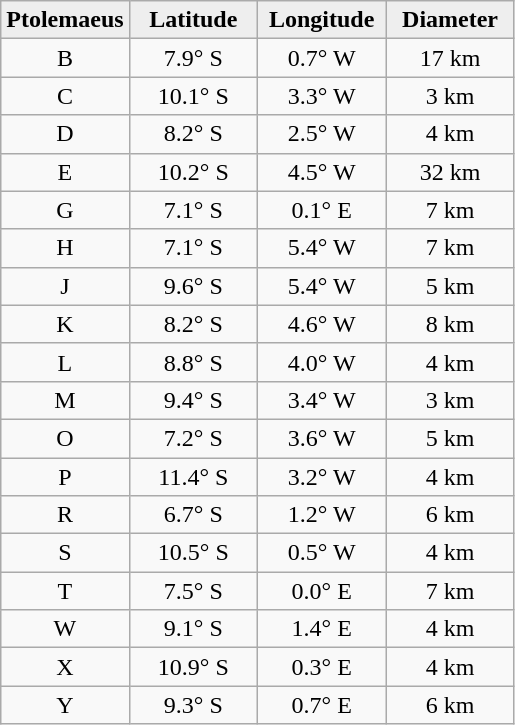<table class="wikitable">
<tr>
<th width="25%" style="background:#eeeeee;">Ptolemaeus</th>
<th width="25%" style="background:#eeeeee;">Latitude</th>
<th width="25%" style="background:#eeeeee;">Longitude</th>
<th width="25%" style="background:#eeeeee;">Diameter</th>
</tr>
<tr>
<td align="center">B</td>
<td align="center">7.9° S</td>
<td align="center">0.7° W</td>
<td align="center">17 km</td>
</tr>
<tr>
<td align="center">C</td>
<td align="center">10.1° S</td>
<td align="center">3.3° W</td>
<td align="center">3 km</td>
</tr>
<tr>
<td align="center">D</td>
<td align="center">8.2° S</td>
<td align="center">2.5° W</td>
<td align="center">4 km</td>
</tr>
<tr>
<td align="center">E</td>
<td align="center">10.2° S</td>
<td align="center">4.5° W</td>
<td align="center">32 km</td>
</tr>
<tr>
<td align="center">G</td>
<td align="center">7.1° S</td>
<td align="center">0.1° E</td>
<td align="center">7 km</td>
</tr>
<tr>
<td align="center">H</td>
<td align="center">7.1° S</td>
<td align="center">5.4° W</td>
<td align="center">7 km</td>
</tr>
<tr>
<td align="center">J</td>
<td align="center">9.6° S</td>
<td align="center">5.4° W</td>
<td align="center">5 km</td>
</tr>
<tr>
<td align="center">K</td>
<td align="center">8.2° S</td>
<td align="center">4.6° W</td>
<td align="center">8 km</td>
</tr>
<tr>
<td align="center">L</td>
<td align="center">8.8° S</td>
<td align="center">4.0° W</td>
<td align="center">4 km</td>
</tr>
<tr>
<td align="center">M</td>
<td align="center">9.4° S</td>
<td align="center">3.4° W</td>
<td align="center">3 km</td>
</tr>
<tr>
<td align="center">O</td>
<td align="center">7.2° S</td>
<td align="center">3.6° W</td>
<td align="center">5 km</td>
</tr>
<tr>
<td align="center">P</td>
<td align="center">11.4° S</td>
<td align="center">3.2° W</td>
<td align="center">4 km</td>
</tr>
<tr>
<td align="center">R</td>
<td align="center">6.7° S</td>
<td align="center">1.2° W</td>
<td align="center">6 km</td>
</tr>
<tr>
<td align="center">S</td>
<td align="center">10.5° S</td>
<td align="center">0.5° W</td>
<td align="center">4 km</td>
</tr>
<tr>
<td align="center">T</td>
<td align="center">7.5° S</td>
<td align="center">0.0° E</td>
<td align="center">7 km</td>
</tr>
<tr>
<td align="center">W</td>
<td align="center">9.1° S</td>
<td align="center">1.4° E</td>
<td align="center">4 km</td>
</tr>
<tr>
<td align="center">X</td>
<td align="center">10.9° S</td>
<td align="center">0.3° E</td>
<td align="center">4 km</td>
</tr>
<tr>
<td align="center">Y</td>
<td align="center">9.3° S</td>
<td align="center">0.7° E</td>
<td align="center">6 km</td>
</tr>
</table>
